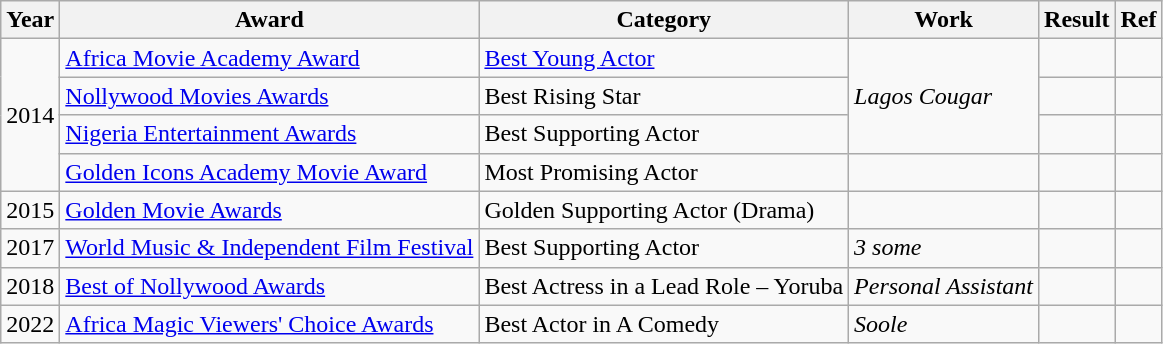<table class="wikitable sortable">
<tr>
<th>Year</th>
<th>Award</th>
<th>Category</th>
<th>Work</th>
<th>Result</th>
<th>Ref</th>
</tr>
<tr>
<td rowspan="4">2014</td>
<td><a href='#'>Africa Movie Academy Award</a></td>
<td><a href='#'>Best Young Actor</a></td>
<td rowspan="3"><em>Lagos Cougar</em></td>
<td></td>
<td></td>
</tr>
<tr>
<td><a href='#'>Nollywood Movies Awards</a></td>
<td>Best Rising Star</td>
<td></td>
<td></td>
</tr>
<tr>
<td><a href='#'>Nigeria Entertainment Awards</a></td>
<td>Best Supporting Actor</td>
<td></td>
<td></td>
</tr>
<tr>
<td><a href='#'>Golden Icons Academy Movie Award</a></td>
<td>Most Promising Actor</td>
<td></td>
<td></td>
<td></td>
</tr>
<tr>
<td>2015</td>
<td><a href='#'>Golden Movie Awards</a></td>
<td>Golden Supporting Actor (Drama)</td>
<td></td>
<td></td>
<td></td>
</tr>
<tr>
<td>2017</td>
<td><a href='#'>World Music & Independent Film Festival</a></td>
<td>Best Supporting Actor</td>
<td><em>3 some</em></td>
<td></td>
<td></td>
</tr>
<tr>
<td>2018</td>
<td><a href='#'>Best of Nollywood Awards</a></td>
<td>Best Actress in a Lead Role – Yoruba</td>
<td><em>Personal Assistant</em></td>
<td></td>
<td></td>
</tr>
<tr>
<td>2022</td>
<td><a href='#'>Africa Magic Viewers' Choice Awards</a></td>
<td>Best Actor in A Comedy</td>
<td><em>Soole</em></td>
<td></td>
<td></td>
</tr>
</table>
